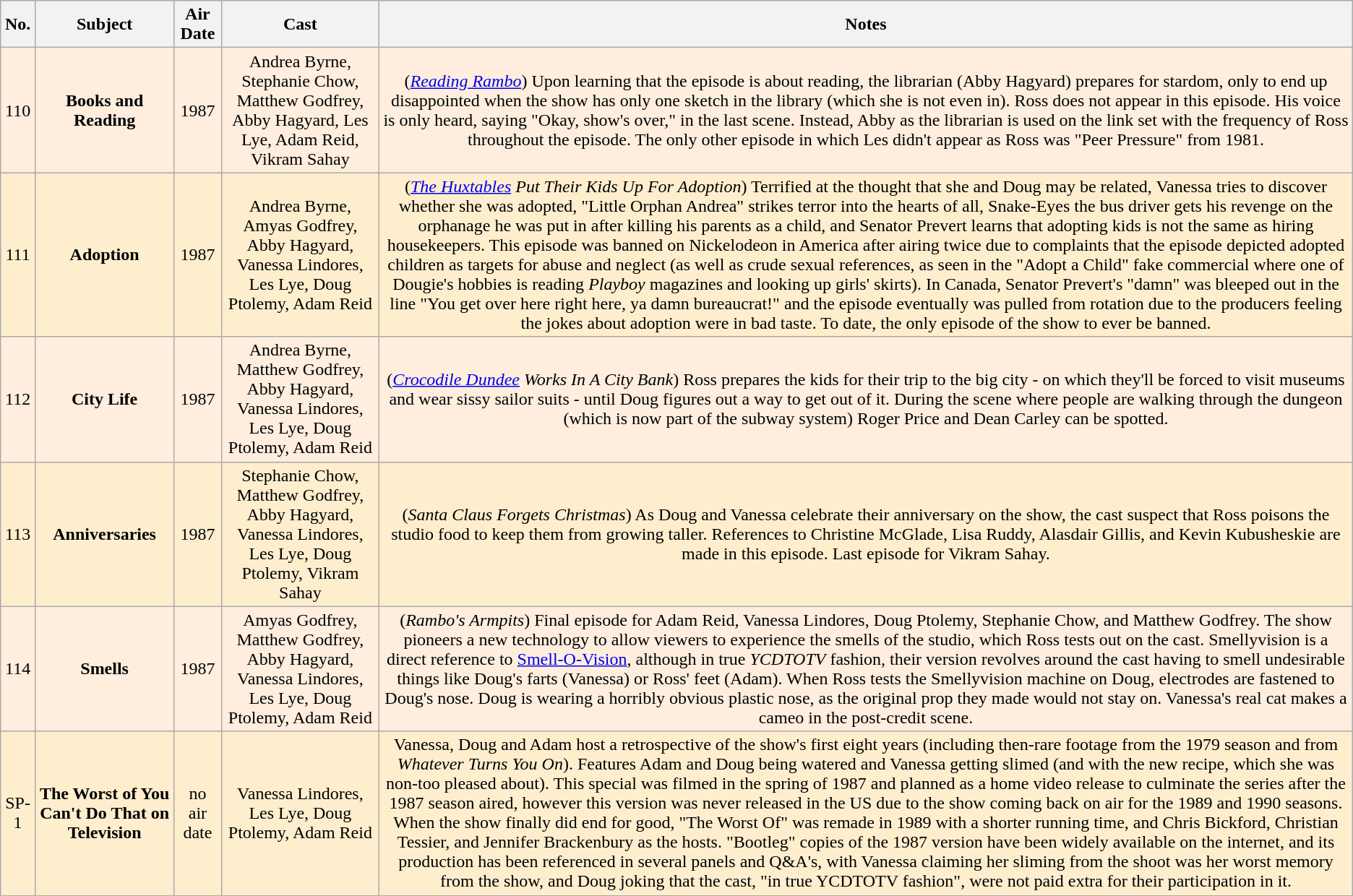<table class="wikitable" style="text-align:center; background:#FFEEDE">
<tr>
<th>No.</th>
<th>Subject</th>
<th>Air Date</th>
<th>Cast</th>
<th>Notes</th>
</tr>
<tr>
<td>110</td>
<td><strong>Books and Reading</strong></td>
<td>1987</td>
<td>Andrea Byrne, Stephanie Chow, Matthew Godfrey, Abby Hagyard, Les Lye, Adam Reid, Vikram Sahay</td>
<td>(<em><a href='#'>Reading Rambo</a></em>) Upon learning that the episode is about reading, the librarian (Abby Hagyard) prepares for stardom, only to end up disappointed when the show has only one sketch in the library (which she is not even in). Ross does not appear in this episode. His voice is only heard, saying "Okay, show's over," in the last scene. Instead, Abby as the librarian is used on the link set with the frequency of Ross throughout the episode. The only other episode in which Les didn't appear as Ross was "Peer Pressure" from 1981.</td>
</tr>
<tr bgcolor="FFEECE">
<td>111</td>
<td><strong>Adoption</strong></td>
<td>1987</td>
<td>Andrea Byrne, Amyas Godfrey, Abby Hagyard, Vanessa Lindores, Les Lye, Doug Ptolemy, Adam Reid</td>
<td>(<em><a href='#'>The Huxtables</a> Put Their Kids Up For Adoption</em>) Terrified at the thought that she and Doug may be related, Vanessa tries to discover whether she was adopted, "Little Orphan Andrea" strikes terror into the hearts of all, Snake-Eyes the bus driver gets his revenge on the orphanage he was put in after killing his parents as a child, and Senator Prevert learns that adopting kids is not the same as hiring housekeepers. This episode was banned on Nickelodeon in America after airing twice due to complaints that the episode depicted adopted children as targets for abuse and neglect (as well as crude sexual references, as seen in the "Adopt a Child" fake commercial where one of Dougie's hobbies is reading <em>Playboy</em> magazines and looking up girls' skirts). In Canada, Senator Prevert's "damn" was bleeped out in the line "You get over here right here, ya damn bureaucrat!" and the episode eventually was pulled from rotation due to the producers feeling the jokes about adoption were in bad taste. To date, the only episode of the show to ever be banned.</td>
</tr>
<tr>
<td>112</td>
<td><strong>City Life</strong></td>
<td>1987</td>
<td>Andrea Byrne, Matthew Godfrey, Abby Hagyard, Vanessa Lindores, Les Lye, Doug Ptolemy, Adam Reid</td>
<td>(<em><a href='#'>Crocodile Dundee</a> Works In A City Bank</em>) Ross prepares the kids for their trip to the big city - on which they'll be forced to visit museums and wear sissy sailor suits - until Doug figures out a way to get out of it. During the scene where people are walking through the dungeon (which is now part of the subway system) Roger Price and Dean Carley can be spotted.</td>
</tr>
<tr bgcolor="FFEECE">
<td>113</td>
<td><strong>Anniversaries</strong></td>
<td>1987</td>
<td>Stephanie Chow, Matthew Godfrey, Abby Hagyard, Vanessa Lindores, Les Lye, Doug Ptolemy, Vikram Sahay</td>
<td>(<em>Santa Claus Forgets Christmas</em>) As Doug and Vanessa celebrate their anniversary on the show, the cast suspect that Ross poisons the studio food to keep them from growing taller. References to Christine McGlade, Lisa Ruddy, Alasdair Gillis, and Kevin Kubusheskie are made in this episode. Last episode for Vikram Sahay.</td>
</tr>
<tr>
<td>114</td>
<td><strong>Smells</strong></td>
<td>1987</td>
<td>Amyas Godfrey, Matthew Godfrey, Abby Hagyard, Vanessa Lindores, Les Lye, Doug Ptolemy, Adam Reid</td>
<td>(<em>Rambo's Armpits</em>) Final episode for Adam Reid, Vanessa Lindores, Doug Ptolemy, Stephanie Chow, and Matthew Godfrey.  The show pioneers a new technology to allow viewers to experience the smells of the studio, which Ross tests out on the cast. Smellyvision is a direct reference to <a href='#'>Smell-O-Vision</a>, although in true <em>YCDTOTV</em> fashion, their version revolves around the cast having to smell undesirable things like Doug's farts (Vanessa) or Ross' feet (Adam). When Ross tests the Smellyvision machine on Doug, electrodes are fastened to Doug's nose. Doug is wearing a horribly obvious plastic nose, as the original prop they made would not stay on.  Vanessa's real cat makes a cameo in the post-credit scene.</td>
</tr>
<tr bgcolor="FFEECE">
<td>SP-1</td>
<td><strong>The Worst of You Can't Do That on Television</strong></td>
<td>no air date</td>
<td>Vanessa Lindores, Les Lye, Doug Ptolemy, Adam Reid</td>
<td>Vanessa, Doug and Adam host a retrospective of the show's first eight years (including then-rare footage from the 1979 season and from <em>Whatever Turns You On</em>). Features Adam and Doug being watered and Vanessa getting slimed (and with the new recipe, which she was non-too pleased about). This special was filmed in the spring of 1987 and planned as a home video release to culminate the series after the 1987 season aired, however this version was never released in the US due to the show coming back on air for the 1989 and 1990 seasons. When the show finally did end for good, "The Worst Of" was remade in 1989 with a shorter running time, and Chris Bickford, Christian Tessier, and Jennifer Brackenbury as the hosts. "Bootleg" copies of the 1987 version have been widely available on the internet, and its production has been referenced in several panels and Q&A's, with Vanessa claiming her sliming from the shoot was her worst memory from the show, and Doug joking that the cast, "in true YCDTOTV fashion", were not paid extra for their participation in it.</td>
</tr>
<tr>
</tr>
</table>
